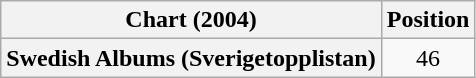<table class="wikitable plainrowheaders" style="text-align:center">
<tr>
<th scope="col">Chart (2004)</th>
<th scope="col">Position</th>
</tr>
<tr>
<th scope="row">Swedish Albums (Sverigetopplistan)</th>
<td>46</td>
</tr>
</table>
